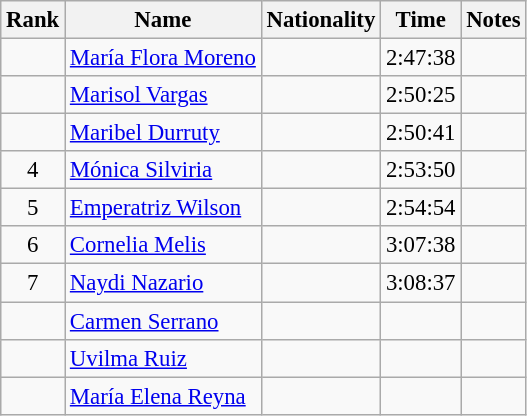<table class="wikitable sortable" style="text-align:center;font-size:95%">
<tr>
<th>Rank</th>
<th>Name</th>
<th>Nationality</th>
<th>Time</th>
<th>Notes</th>
</tr>
<tr>
<td></td>
<td align=left><a href='#'>María Flora Moreno</a></td>
<td align=left></td>
<td>2:47:38</td>
<td></td>
</tr>
<tr>
<td></td>
<td align=left><a href='#'>Marisol Vargas</a></td>
<td align=left></td>
<td>2:50:25</td>
<td></td>
</tr>
<tr>
<td></td>
<td align=left><a href='#'>Maribel Durruty</a></td>
<td align=left></td>
<td>2:50:41</td>
<td></td>
</tr>
<tr>
<td>4</td>
<td align=left><a href='#'>Mónica Silviria</a></td>
<td align=left></td>
<td>2:53:50</td>
<td></td>
</tr>
<tr>
<td>5</td>
<td align=left><a href='#'>Emperatriz Wilson</a></td>
<td align=left></td>
<td>2:54:54</td>
<td></td>
</tr>
<tr>
<td>6</td>
<td align=left><a href='#'>Cornelia Melis</a></td>
<td align=left></td>
<td>3:07:38</td>
<td></td>
</tr>
<tr>
<td>7</td>
<td align=left><a href='#'>Naydi Nazario</a></td>
<td align=left></td>
<td>3:08:37</td>
<td></td>
</tr>
<tr>
<td></td>
<td align=left><a href='#'>Carmen Serrano</a></td>
<td align=left></td>
<td></td>
<td></td>
</tr>
<tr>
<td></td>
<td align=left><a href='#'>Uvilma Ruiz</a></td>
<td align=left></td>
<td></td>
<td></td>
</tr>
<tr>
<td></td>
<td align=left><a href='#'>María Elena Reyna</a></td>
<td align=left></td>
<td></td>
<td></td>
</tr>
</table>
